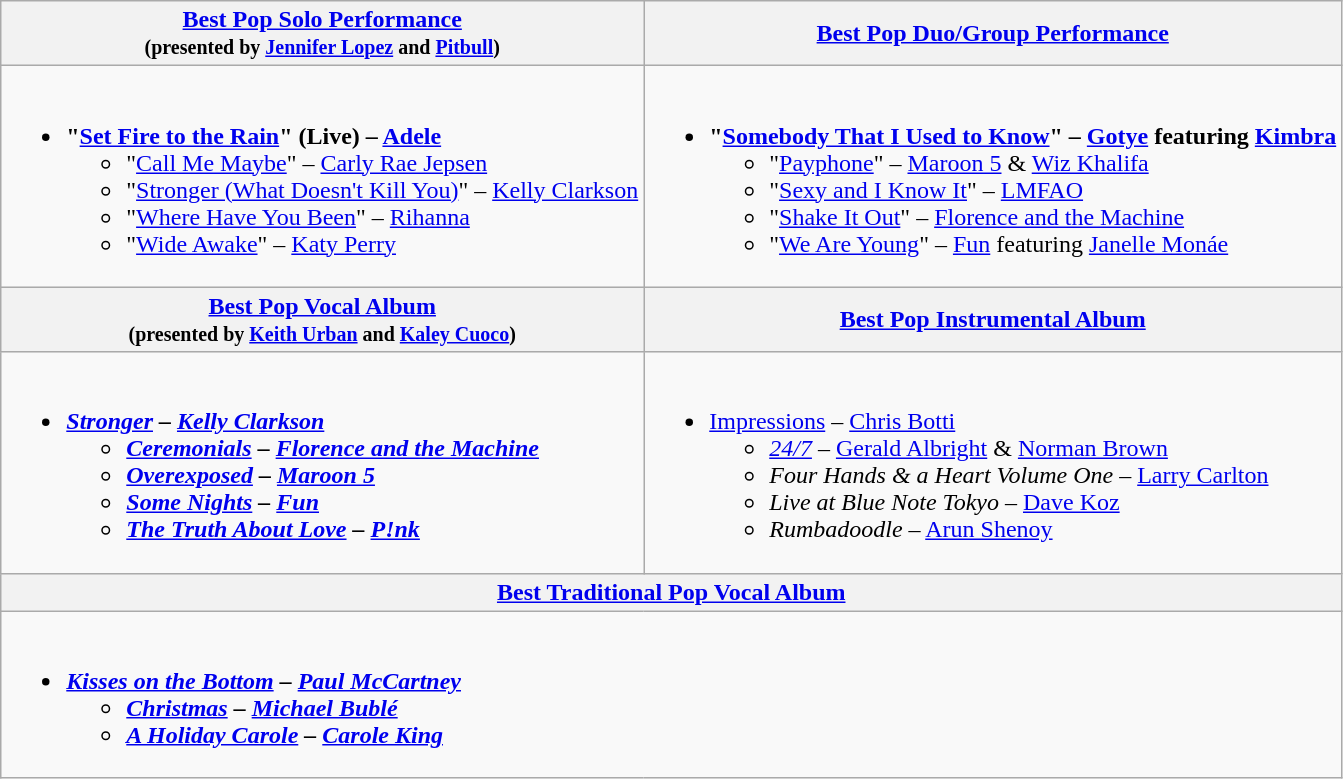<table class="wikitable">
<tr>
<th><a href='#'>Best Pop Solo Performance</a><br><small>(presented by <a href='#'>Jennifer Lopez</a> and <a href='#'>Pitbull</a>)</small></th>
<th><a href='#'>Best Pop Duo/Group Performance</a></th>
</tr>
<tr>
<td><br><ul><li><strong>"<a href='#'>Set Fire to the Rain</a>" (Live) – <a href='#'>Adele</a></strong><ul><li>"<a href='#'>Call Me Maybe</a>" – <a href='#'>Carly Rae Jepsen</a></li><li>"<a href='#'>Stronger (What Doesn't Kill You)</a>" – <a href='#'>Kelly Clarkson</a></li><li>"<a href='#'>Where Have You Been</a>" – <a href='#'>Rihanna</a></li><li>"<a href='#'>Wide Awake</a>" – <a href='#'>Katy Perry</a></li></ul></li></ul></td>
<td><br><ul><li><strong>"<a href='#'>Somebody That I Used to Know</a>" – <a href='#'>Gotye</a> featuring <a href='#'>Kimbra</a></strong><ul><li>"<a href='#'>Payphone</a>" – <a href='#'>Maroon 5</a> & <a href='#'>Wiz Khalifa</a></li><li>"<a href='#'>Sexy and I Know It</a>" – <a href='#'>LMFAO</a></li><li>"<a href='#'>Shake It Out</a>" – <a href='#'>Florence and the Machine</a></li><li>"<a href='#'>We Are Young</a>" – <a href='#'>Fun</a> featuring <a href='#'>Janelle Monáe</a></li></ul></li></ul></td>
</tr>
<tr>
<th><a href='#'>Best Pop Vocal Album</a><br><small>(presented by <a href='#'>Keith Urban</a> and <a href='#'>Kaley Cuoco</a>)</small></th>
<th><a href='#'>Best Pop Instrumental Album</a></th>
</tr>
<tr>
<td><br><ul><li><strong><em><a href='#'>Stronger</a><em> – <a href='#'>Kelly Clarkson</a><strong><ul><li></em><a href='#'>Ceremonials</a><em> – <a href='#'>Florence and the Machine</a></li><li></em><a href='#'>Overexposed</a><em> – <a href='#'>Maroon 5</a></li><li></em><a href='#'>Some Nights</a><em> – <a href='#'>Fun</a></li><li></em><a href='#'>The Truth About Love</a><em> – <a href='#'>P!nk</a></li></ul></li></ul></td>
<td><br><ul><li></em></strong><a href='#'>Impressions</a></em> – <a href='#'>Chris Botti</a></strong><ul><li><em><a href='#'>24/7</a></em> – <a href='#'>Gerald Albright</a> & <a href='#'>Norman Brown</a></li><li><em>Four Hands & a Heart Volume One</em> – <a href='#'>Larry Carlton</a></li><li><em>Live at Blue Note Tokyo</em> – <a href='#'>Dave Koz</a></li><li><em>Rumbadoodle</em> – <a href='#'>Arun Shenoy</a></li></ul></li></ul></td>
</tr>
<tr>
<th colspan="2"><a href='#'>Best Traditional Pop Vocal Album</a></th>
</tr>
<tr>
<td colspan="2"><br><ul><li><strong><em><a href='#'>Kisses on the Bottom</a><em> – <a href='#'>Paul McCartney</a><strong><ul><li></em><a href='#'>Christmas</a><em> – <a href='#'>Michael Bublé</a></li><li></em><a href='#'>A Holiday Carole</a><em> – <a href='#'>Carole King</a></li></ul></li></ul></td>
</tr>
</table>
